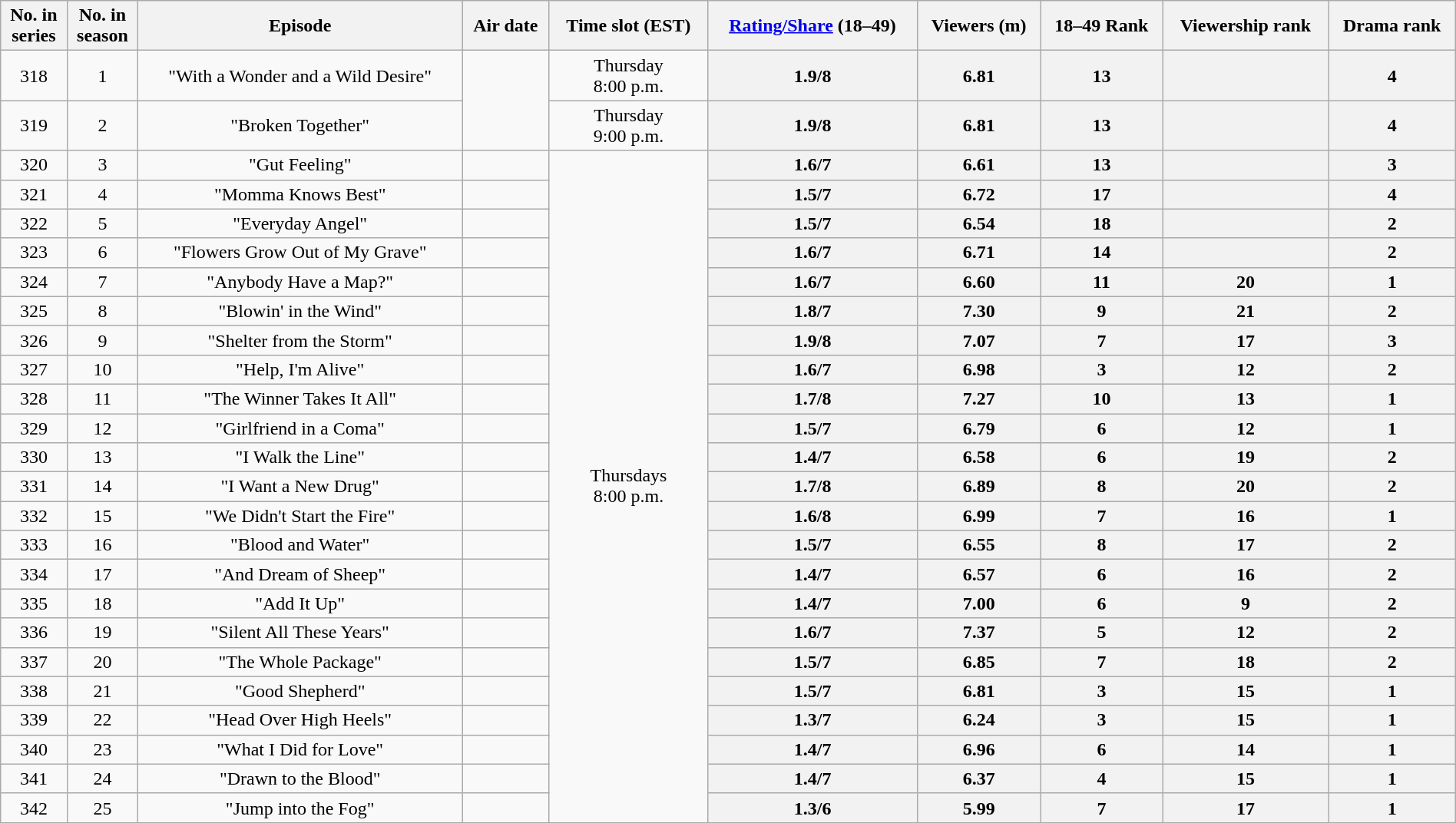<table class="wikitable" style="font-size:100%; text-align:center; width: 100%; margin-left: auto; margin-right: auto;">
<tr>
<th>No. in<br>series</th>
<th>No. in<br>season</th>
<th>Episode</th>
<th>Air date</th>
<th>Time slot (EST)</th>
<th><a href='#'>Rating/Share</a> (18–49)</th>
<th>Viewers (m)</th>
<th>18–49 Rank</th>
<th>Viewership rank</th>
<th>Drama rank</th>
</tr>
<tr>
<td style="text-align:center">318</td>
<td style="text-align:center">1</td>
<td>"With a Wonder and a Wild Desire"</td>
<td rowspan=2></td>
<td style="text-align:center;">Thursday<br>8:00 p.m.</td>
<th>1.9/8</th>
<th>6.81</th>
<th>13</th>
<th></th>
<th>4</th>
</tr>
<tr>
<td style="text-align:center">319</td>
<td style="text-align:center">2</td>
<td>"Broken Together"</td>
<td style="text-align:center">Thursday<br>9:00 p.m.</td>
<th>1.9/8</th>
<th>6.81</th>
<th>13</th>
<th></th>
<th>4</th>
</tr>
<tr>
<td style="text-align:center">320</td>
<td style="text-align:center">3</td>
<td>"Gut Feeling"</td>
<td></td>
<td style="text-align:center" rowspan=23>Thursdays<br>8:00 p.m.</td>
<th>1.6/7</th>
<th>6.61</th>
<th>13</th>
<th></th>
<th>3</th>
</tr>
<tr>
<td style="text-align:center">321</td>
<td style="text-align:center">4</td>
<td>"Momma Knows Best"</td>
<td></td>
<th>1.5/7</th>
<th>6.72</th>
<th>17</th>
<th></th>
<th>4</th>
</tr>
<tr>
<td style="text-align:center">322</td>
<td style="text-align:center">5</td>
<td>"Everyday Angel"</td>
<td></td>
<th>1.5/7</th>
<th>6.54</th>
<th>18</th>
<th></th>
<th>2</th>
</tr>
<tr>
<td style="text-align:center">323</td>
<td style="text-align:center">6</td>
<td>"Flowers Grow Out of My Grave"</td>
<td></td>
<th>1.6/7</th>
<th>6.71</th>
<th>14</th>
<th></th>
<th>2</th>
</tr>
<tr>
<td style="text-align:center">324</td>
<td style="text-align:center">7</td>
<td>"Anybody Have a Map?"</td>
<td></td>
<th>1.6/7</th>
<th>6.60</th>
<th>11</th>
<th>20</th>
<th>1</th>
</tr>
<tr>
<td style="text-align:center">325</td>
<td style="text-align:center">8</td>
<td>"Blowin' in the Wind"</td>
<td></td>
<th>1.8/7</th>
<th>7.30</th>
<th>9</th>
<th>21</th>
<th>2</th>
</tr>
<tr>
<td style="text-align:center">326</td>
<td style="text-align:center">9</td>
<td>"Shelter from the Storm"</td>
<td></td>
<th>1.9/8</th>
<th>7.07</th>
<th>7</th>
<th>17</th>
<th>3</th>
</tr>
<tr>
<td style="text-align:center">327</td>
<td style="text-align:center">10</td>
<td>"Help, I'm Alive"</td>
<td></td>
<th>1.6/7</th>
<th>6.98</th>
<th>3</th>
<th>12</th>
<th>2</th>
</tr>
<tr>
<td style="text-align:center">328</td>
<td style="text-align:center">11</td>
<td>"The Winner Takes It All"</td>
<td></td>
<th>1.7/8</th>
<th>7.27</th>
<th>10</th>
<th>13</th>
<th>1</th>
</tr>
<tr>
<td style="text-align:center">329</td>
<td style="text-align:center">12</td>
<td>"Girlfriend in a Coma"</td>
<td></td>
<th>1.5/7</th>
<th>6.79</th>
<th>6</th>
<th>12</th>
<th>1</th>
</tr>
<tr>
<td style="text-align:center">330</td>
<td style="text-align:center">13</td>
<td>"I Walk the Line"</td>
<td></td>
<th>1.4/7</th>
<th>6.58</th>
<th>6</th>
<th>19</th>
<th>2</th>
</tr>
<tr>
<td style="text-align:center">331</td>
<td style="text-align:center">14</td>
<td>"I Want a New Drug"</td>
<td></td>
<th>1.7/8</th>
<th>6.89</th>
<th>8</th>
<th>20</th>
<th>2</th>
</tr>
<tr>
<td style="text-align:center">332</td>
<td style="text-align:center">15</td>
<td>"We Didn't Start the Fire"</td>
<td></td>
<th>1.6/8</th>
<th>6.99</th>
<th>7</th>
<th>16</th>
<th>1</th>
</tr>
<tr>
<td style="text-align:center">333</td>
<td style="text-align:center">16</td>
<td>"Blood and Water"</td>
<td></td>
<th>1.5/7</th>
<th>6.55</th>
<th>8</th>
<th>17</th>
<th>2</th>
</tr>
<tr>
<td style="text-align:center">334</td>
<td style="text-align:center">17</td>
<td>"And Dream of Sheep"</td>
<td></td>
<th>1.4/7</th>
<th>6.57</th>
<th>6</th>
<th>16</th>
<th>2</th>
</tr>
<tr>
<td style="text-align:center">335</td>
<td style="text-align:center">18</td>
<td>"Add It Up"</td>
<td></td>
<th>1.4/7</th>
<th>7.00</th>
<th>6</th>
<th>9</th>
<th>2</th>
</tr>
<tr>
<td style="text-align:center">336</td>
<td style="text-align:center">19</td>
<td>"Silent All These Years"</td>
<td></td>
<th>1.6/7</th>
<th>7.37</th>
<th>5</th>
<th>12</th>
<th>2</th>
</tr>
<tr>
<td style="text-align:center">337</td>
<td style="text-align:center">20</td>
<td>"The Whole Package"</td>
<td></td>
<th>1.5/7</th>
<th>6.85</th>
<th>7</th>
<th>18</th>
<th>2</th>
</tr>
<tr>
<td style="text-align:center">338</td>
<td style="text-align:center">21</td>
<td>"Good Shepherd"</td>
<td></td>
<th>1.5/7</th>
<th>6.81</th>
<th>3</th>
<th>15</th>
<th>1</th>
</tr>
<tr>
<td style="text-align:center">339</td>
<td style="text-align:center">22</td>
<td>"Head Over High Heels"</td>
<td></td>
<th>1.3/7</th>
<th>6.24</th>
<th>3</th>
<th>15</th>
<th>1</th>
</tr>
<tr>
<td style="text-align:center">340</td>
<td style="text-align:center">23</td>
<td>"What I Did for Love"</td>
<td></td>
<th>1.4/7</th>
<th>6.96</th>
<th>6</th>
<th>14</th>
<th>1</th>
</tr>
<tr>
<td style="text-align:center">341</td>
<td style="text-align:center">24</td>
<td>"Drawn to the Blood"</td>
<td></td>
<th>1.4/7</th>
<th>6.37</th>
<th>4</th>
<th>15</th>
<th>1</th>
</tr>
<tr>
<td style="text-align:center">342</td>
<td style="text-align:center">25</td>
<td>"Jump into the Fog"</td>
<td></td>
<th>1.3/6</th>
<th>5.99</th>
<th>7</th>
<th>17</th>
<th>1</th>
</tr>
<tr>
</tr>
</table>
